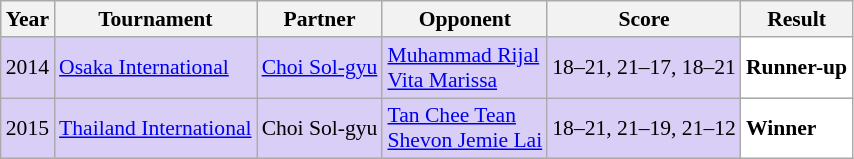<table class="sortable wikitable" style="font-size: 90%;">
<tr>
<th>Year</th>
<th>Tournament</th>
<th>Partner</th>
<th>Opponent</th>
<th>Score</th>
<th>Result</th>
</tr>
<tr style="background:#D8CEF6">
<td align="center">2014</td>
<td align="left"><a href='#'>Osaka International</a></td>
<td align="left"> <a href='#'>Choi Sol-gyu</a></td>
<td align="left"> <a href='#'>Muhammad Rijal</a><br> <a href='#'>Vita Marissa</a></td>
<td align="left">18–21, 21–17, 18–21</td>
<td style="text-align:left; background:white"> <strong>Runner-up</strong></td>
</tr>
<tr style="background:#D8CEF6">
<td align="center">2015</td>
<td align="left"><a href='#'>Thailand International</a></td>
<td align="left"> Choi Sol-gyu</td>
<td align="left"> <a href='#'>Tan Chee Tean</a><br> <a href='#'>Shevon Jemie Lai</a></td>
<td align="left">18–21, 21–19, 21–12</td>
<td style="text-align:left; background:white"> <strong>Winner</strong></td>
</tr>
</table>
